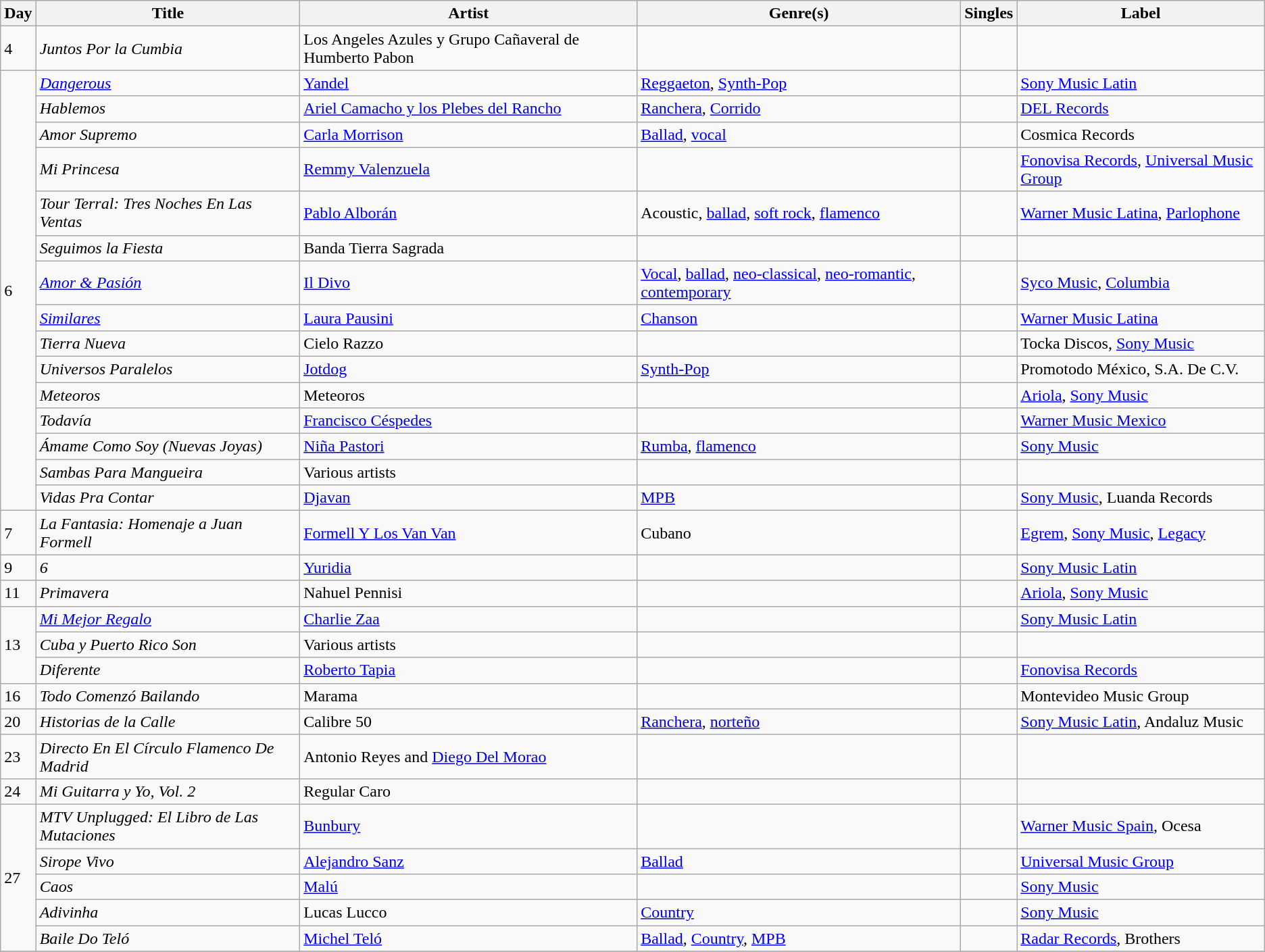<table class="wikitable sortable" style="text-align: left;">
<tr>
<th>Day</th>
<th>Title</th>
<th>Artist</th>
<th>Genre(s)</th>
<th>Singles</th>
<th>Label</th>
</tr>
<tr>
<td>4</td>
<td><em>Juntos Por la Cumbia</em></td>
<td>Los Angeles Azules y Grupo Cañaveral de Humberto Pabon</td>
<td></td>
<td></td>
<td></td>
</tr>
<tr>
<td rowspan="15">6</td>
<td><em><a href='#'>Dangerous</a></em></td>
<td><a href='#'>Yandel</a></td>
<td><a href='#'>Reggaeton</a>, <a href='#'>Synth-Pop</a></td>
<td></td>
<td><a href='#'>Sony Music Latin</a></td>
</tr>
<tr>
<td><em>Hablemos</em></td>
<td><a href='#'>Ariel Camacho y los Plebes del Rancho</a></td>
<td><a href='#'>Ranchera</a>, <a href='#'>Corrido</a></td>
<td></td>
<td><a href='#'>DEL Records</a></td>
</tr>
<tr>
<td><em>Amor Supremo</em></td>
<td><a href='#'>Carla Morrison</a></td>
<td><a href='#'>Ballad</a>, <a href='#'>vocal</a></td>
<td></td>
<td>Cosmica Records</td>
</tr>
<tr>
<td><em>Mi Princesa</em></td>
<td><a href='#'>Remmy Valenzuela</a></td>
<td></td>
<td></td>
<td><a href='#'>Fonovisa Records</a>, <a href='#'>Universal Music Group</a></td>
</tr>
<tr>
<td><em>Tour Terral: Tres Noches En Las Ventas</em></td>
<td><a href='#'>Pablo Alborán</a></td>
<td>Acoustic, <a href='#'>ballad</a>, <a href='#'>soft rock</a>, <a href='#'>flamenco</a></td>
<td></td>
<td><a href='#'>Warner Music Latina</a>, <a href='#'>Parlophone</a></td>
</tr>
<tr>
<td><em>Seguimos la Fiesta</em></td>
<td>Banda Tierra Sagrada</td>
<td></td>
<td></td>
<td></td>
</tr>
<tr>
<td><em><a href='#'>Amor & Pasión</a></em></td>
<td><a href='#'>Il Divo</a></td>
<td><a href='#'>Vocal</a>, <a href='#'>ballad</a>, <a href='#'>neo-classical</a>, <a href='#'>neo-romantic</a>, <a href='#'>contemporary</a></td>
<td></td>
<td><a href='#'>Syco Music</a>, <a href='#'>Columbia</a></td>
</tr>
<tr>
<td><em><a href='#'>Similares</a></em></td>
<td><a href='#'>Laura Pausini</a></td>
<td><a href='#'>Chanson</a></td>
<td></td>
<td><a href='#'>Warner Music Latina</a></td>
</tr>
<tr>
<td><em>Tierra Nueva</em></td>
<td>Cielo Razzo</td>
<td></td>
<td></td>
<td>Tocka Discos, <a href='#'>Sony Music</a></td>
</tr>
<tr>
<td><em>Universos Paralelos</em></td>
<td><a href='#'>Jotdog</a></td>
<td><a href='#'>Synth-Pop</a></td>
<td></td>
<td>Promotodo México, S.A. De C.V.</td>
</tr>
<tr>
<td><em>Meteoros</em></td>
<td>Meteoros</td>
<td></td>
<td></td>
<td><a href='#'>Ariola</a>, <a href='#'>Sony Music</a></td>
</tr>
<tr>
<td><em>Todavía</em></td>
<td><a href='#'>Francisco Céspedes</a></td>
<td></td>
<td></td>
<td><a href='#'>Warner Music Mexico</a></td>
</tr>
<tr>
<td><em>Ámame Como Soy (Nuevas Joyas)</em></td>
<td><a href='#'>Niña Pastori</a></td>
<td><a href='#'>Rumba</a>, <a href='#'>flamenco</a></td>
<td></td>
<td><a href='#'>Sony Music</a></td>
</tr>
<tr>
<td><em>Sambas Para Mangueira</em></td>
<td>Various artists</td>
<td></td>
<td></td>
<td></td>
</tr>
<tr>
<td><em>Vidas Pra Contar</em></td>
<td><a href='#'>Djavan</a></td>
<td><a href='#'>MPB</a></td>
<td></td>
<td><a href='#'>Sony Music</a>, Luanda Records</td>
</tr>
<tr>
<td>7</td>
<td><em>La Fantasia: Homenaje a Juan Formell</em></td>
<td><a href='#'>Formell Y Los Van Van</a></td>
<td>Cubano</td>
<td></td>
<td><a href='#'>Egrem</a>, <a href='#'>Sony Music</a>, <a href='#'>Legacy</a></td>
</tr>
<tr>
<td>9</td>
<td><em>6</em></td>
<td><a href='#'>Yuridia</a></td>
<td></td>
<td></td>
<td><a href='#'>Sony Music Latin</a></td>
</tr>
<tr>
<td>11</td>
<td><em>Primavera</em></td>
<td>Nahuel Pennisi</td>
<td></td>
<td></td>
<td><a href='#'>Ariola</a>, <a href='#'>Sony Music</a></td>
</tr>
<tr>
<td rowspan="3">13</td>
<td><em><a href='#'>Mi Mejor Regalo</a></em></td>
<td><a href='#'>Charlie Zaa</a></td>
<td></td>
<td></td>
<td><a href='#'>Sony Music Latin</a></td>
</tr>
<tr>
<td><em>Cuba y Puerto Rico Son</em></td>
<td>Various artists</td>
<td></td>
<td></td>
<td></td>
</tr>
<tr>
<td><em>Diferente</em></td>
<td><a href='#'>Roberto Tapia</a></td>
<td></td>
<td></td>
<td><a href='#'>Fonovisa Records</a></td>
</tr>
<tr>
<td>16</td>
<td><em>Todo Comenzó Bailando</em></td>
<td>Marama</td>
<td></td>
<td></td>
<td>Montevideo Music Group</td>
</tr>
<tr>
<td>20</td>
<td><em>Historias de la Calle</em></td>
<td>Calibre 50</td>
<td><a href='#'>Ranchera</a>, <a href='#'>norteño</a></td>
<td></td>
<td><a href='#'>Sony Music Latin</a>, Andaluz Music</td>
</tr>
<tr>
<td>23</td>
<td><em>Directo En El Círculo Flamenco De Madrid</em></td>
<td>Antonio Reyes and <a href='#'>Diego Del Morao</a></td>
<td></td>
<td></td>
<td></td>
</tr>
<tr>
<td>24</td>
<td><em>Mi Guitarra y Yo, Vol. 2</em></td>
<td>Regular Caro</td>
<td></td>
<td></td>
<td></td>
</tr>
<tr>
<td rowspan="5">27</td>
<td><em>MTV Unplugged: El Libro de Las Mutaciones</em></td>
<td><a href='#'>Bunbury</a></td>
<td></td>
<td></td>
<td><a href='#'>Warner Music Spain</a>, Ocesa</td>
</tr>
<tr>
<td><em>Sirope Vivo</em></td>
<td><a href='#'>Alejandro Sanz</a></td>
<td><a href='#'>Ballad</a></td>
<td></td>
<td><a href='#'>Universal Music Group</a></td>
</tr>
<tr>
<td><em>Caos</em></td>
<td><a href='#'>Malú</a></td>
<td></td>
<td></td>
<td><a href='#'>Sony Music</a></td>
</tr>
<tr>
<td><em>Adivinha</em></td>
<td>Lucas Lucco</td>
<td><a href='#'>Country</a></td>
<td></td>
<td><a href='#'>Sony Music</a></td>
</tr>
<tr>
<td><em>Baile Do Teló</em></td>
<td><a href='#'>Michel Teló</a></td>
<td><a href='#'>Ballad</a>, <a href='#'>Country</a>, <a href='#'>MPB</a></td>
<td></td>
<td><a href='#'>Radar Records</a>, Brothers</td>
</tr>
<tr>
</tr>
</table>
